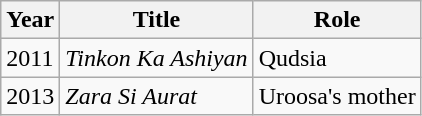<table class="wikitable sortable plainrowheaders">
<tr style="text-align:center;">
<th scope="col">Year</th>
<th scope="col">Title</th>
<th scope="col">Role</th>
</tr>
<tr>
<td>2011</td>
<td><em>Tinkon Ka Ashiyan</em></td>
<td>Qudsia</td>
</tr>
<tr>
<td>2013</td>
<td><em>Zara Si Aurat</em></td>
<td>Uroosa's mother</td>
</tr>
</table>
